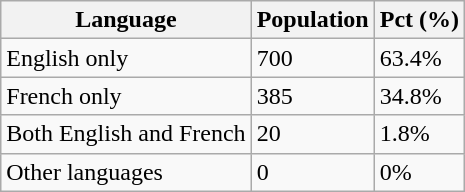<table class="wikitable">
<tr>
<th>Language</th>
<th>Population</th>
<th>Pct (%)</th>
</tr>
<tr>
<td>English only</td>
<td>700</td>
<td>63.4%</td>
</tr>
<tr>
<td>French only</td>
<td>385</td>
<td>34.8%</td>
</tr>
<tr>
<td>Both English and French</td>
<td>20</td>
<td>1.8%</td>
</tr>
<tr>
<td>Other languages</td>
<td>0</td>
<td>0%</td>
</tr>
</table>
